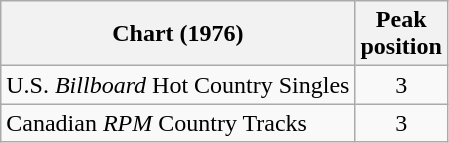<table class="wikitable">
<tr>
<th align="left">Chart (1976)</th>
<th align="center">Peak<br>position</th>
</tr>
<tr>
<td align="left">U.S. <em>Billboard</em> Hot Country Singles</td>
<td align="center">3</td>
</tr>
<tr>
<td align="left">Canadian <em>RPM</em> Country Tracks</td>
<td align="center">3</td>
</tr>
</table>
